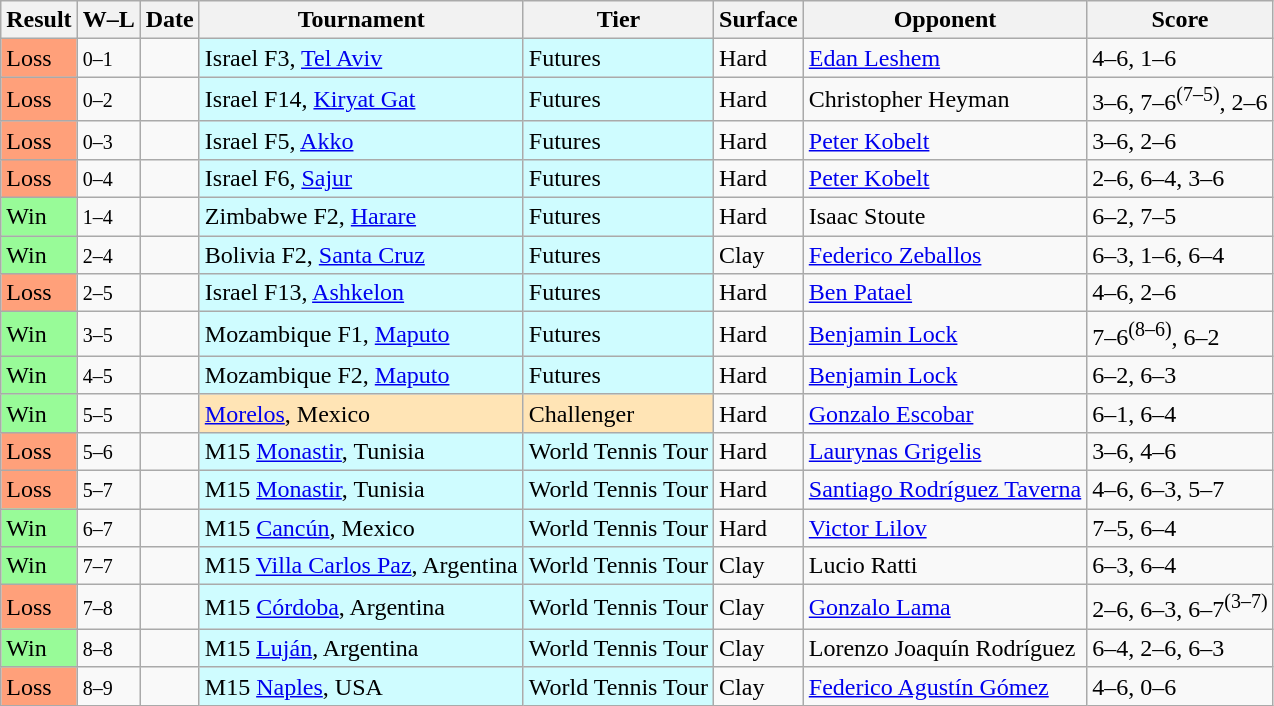<table class="sortable wikitable">
<tr>
<th>Result</th>
<th class="unsortable">W–L</th>
<th>Date</th>
<th>Tournament</th>
<th>Tier</th>
<th>Surface</th>
<th>Opponent</th>
<th class="unsortable">Score</th>
</tr>
<tr>
<td bgcolor=FFA07A>Loss</td>
<td><small>0–1</small></td>
<td></td>
<td style="background:#cffcff;">Israel F3, <a href='#'>Tel Aviv</a></td>
<td style="background:#cffcff;">Futures</td>
<td>Hard</td>
<td> <a href='#'>Edan Leshem</a></td>
<td>4–6, 1–6</td>
</tr>
<tr>
<td bgcolor=FFA07A>Loss</td>
<td><small>0–2</small></td>
<td></td>
<td style="background:#cffcff;">Israel F14, <a href='#'>Kiryat Gat</a></td>
<td style="background:#cffcff;">Futures</td>
<td>Hard</td>
<td> Christopher Heyman</td>
<td>3–6, 7–6<sup>(7–5)</sup>, 2–6</td>
</tr>
<tr>
<td bgcolor=FFA07A>Loss</td>
<td><small>0–3</small></td>
<td></td>
<td style="background:#cffcff;">Israel F5, <a href='#'>Akko</a></td>
<td style="background:#cffcff;">Futures</td>
<td>Hard</td>
<td> <a href='#'>Peter Kobelt</a></td>
<td>3–6, 2–6</td>
</tr>
<tr>
<td bgcolor=FFA07A>Loss</td>
<td><small>0–4</small></td>
<td></td>
<td style="background:#cffcff;">Israel F6, <a href='#'>Sajur</a></td>
<td style="background:#cffcff;">Futures</td>
<td>Hard</td>
<td> <a href='#'>Peter Kobelt</a></td>
<td>2–6, 6–4, 3–6</td>
</tr>
<tr>
<td bgcolor=98fb98>Win</td>
<td><small>1–4</small></td>
<td></td>
<td style="background:#cffcff;">Zimbabwe F2, <a href='#'>Harare</a></td>
<td style="background:#cffcff;">Futures</td>
<td>Hard</td>
<td> Isaac Stoute</td>
<td>6–2, 7–5</td>
</tr>
<tr>
<td bgcolor=98fb98>Win</td>
<td><small>2–4</small></td>
<td></td>
<td style="background:#cffcff;">Bolivia F2, <a href='#'>Santa Cruz</a></td>
<td style="background:#cffcff;">Futures</td>
<td>Clay</td>
<td> <a href='#'>Federico Zeballos</a></td>
<td>6–3, 1–6, 6–4</td>
</tr>
<tr>
<td bgcolor=FFA07A>Loss</td>
<td><small>2–5</small></td>
<td></td>
<td style="background:#cffcff;">Israel F13, <a href='#'>Ashkelon</a></td>
<td style="background:#cffcff;">Futures</td>
<td>Hard</td>
<td> <a href='#'>Ben Patael</a></td>
<td>4–6, 2–6</td>
</tr>
<tr>
<td bgcolor=98fb98>Win</td>
<td><small>3–5</small></td>
<td></td>
<td style="background:#cffcff;">Mozambique F1, <a href='#'>Maputo</a></td>
<td style="background:#cffcff;">Futures</td>
<td>Hard</td>
<td> <a href='#'>Benjamin Lock</a></td>
<td>7–6<sup>(8–6)</sup>, 6–2</td>
</tr>
<tr>
<td bgcolor=98fb98>Win</td>
<td><small>4–5</small></td>
<td></td>
<td style="background:#cffcff;">Mozambique F2, <a href='#'>Maputo</a></td>
<td style="background:#cffcff;">Futures</td>
<td>Hard</td>
<td> <a href='#'>Benjamin Lock</a></td>
<td>6–2, 6–3</td>
</tr>
<tr>
<td bgcolor=98fb98>Win</td>
<td><small>5–5</small></td>
<td><a href='#'></a></td>
<td style="background:moccasin;"><a href='#'>Morelos</a>, Mexico</td>
<td style="background:moccasin;">Challenger</td>
<td>Hard</td>
<td> <a href='#'>Gonzalo Escobar</a></td>
<td>6–1, 6–4</td>
</tr>
<tr>
<td bgcolor=FFA07A>Loss</td>
<td><small>5–6</small></td>
<td></td>
<td style="background:#cffcff;">M15 <a href='#'>Monastir</a>, Tunisia</td>
<td style="background:#cffcff;">World Tennis Tour</td>
<td>Hard</td>
<td> <a href='#'>Laurynas Grigelis</a></td>
<td>3–6, 4–6</td>
</tr>
<tr>
<td bgcolor=FFA07A>Loss</td>
<td><small>5–7</small></td>
<td></td>
<td style="background:#cffcff;">M15 <a href='#'>Monastir</a>, Tunisia</td>
<td style="background:#cffcff;">World Tennis Tour</td>
<td>Hard</td>
<td> <a href='#'>Santiago Rodríguez Taverna</a></td>
<td>4–6, 6–3, 5–7</td>
</tr>
<tr>
<td bgcolor=98fb98>Win</td>
<td><small>6–7</small></td>
<td></td>
<td style="background:#cffcff;">M15 <a href='#'>Cancún</a>, Mexico</td>
<td style="background:#cffcff;">World Tennis Tour</td>
<td>Hard</td>
<td> <a href='#'>Victor Lilov</a></td>
<td>7–5, 6–4</td>
</tr>
<tr>
<td bgcolor=98fb98>Win</td>
<td><small>7–7</small></td>
<td></td>
<td style="background:#cffcff;">M15 <a href='#'>Villa Carlos Paz</a>, Argentina</td>
<td style="background:#cffcff;">World Tennis Tour</td>
<td>Clay</td>
<td> Lucio Ratti</td>
<td>6–3, 6–4</td>
</tr>
<tr>
<td bgcolor=FFA07A>Loss</td>
<td><small>7–8</small></td>
<td></td>
<td style="background:#cffcff;">M15 <a href='#'>Córdoba</a>, Argentina</td>
<td style="background:#cffcff;">World Tennis Tour</td>
<td>Clay</td>
<td> <a href='#'>Gonzalo Lama</a></td>
<td>2–6, 6–3, 6–7<sup>(3–7)</sup></td>
</tr>
<tr>
<td bgcolor=98fb98>Win</td>
<td><small>8–8</small></td>
<td></td>
<td style="background:#cffcff;">M15 <a href='#'>Luján</a>, Argentina</td>
<td style="background:#cffcff;">World Tennis Tour</td>
<td>Clay</td>
<td> Lorenzo Joaquín Rodríguez</td>
<td>6–4, 2–6, 6–3</td>
</tr>
<tr>
<td bgcolor=FFA07A>Loss</td>
<td><small>8–9</small></td>
<td></td>
<td style="background:#cffcff;">M15 <a href='#'>Naples</a>, USA</td>
<td style="background:#cffcff;">World Tennis Tour</td>
<td>Clay</td>
<td> <a href='#'>Federico Agustín Gómez</a></td>
<td>4–6, 0–6</td>
</tr>
</table>
